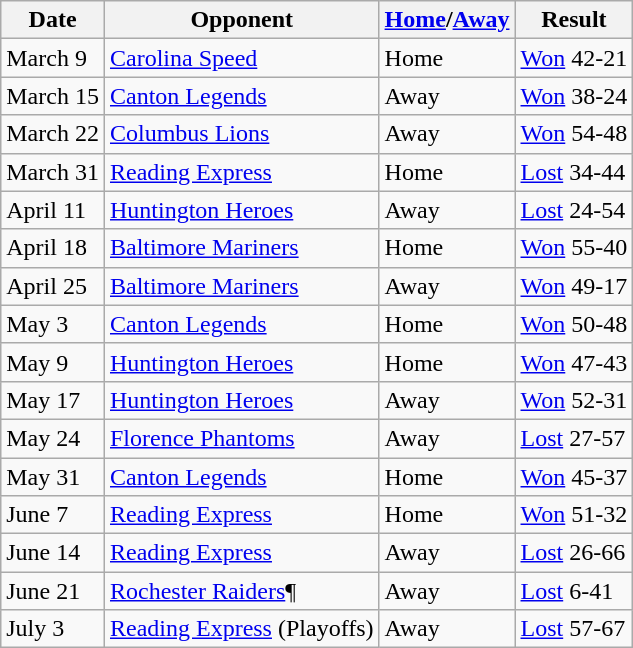<table class="wikitable">
<tr>
<th>Date</th>
<th>Opponent</th>
<th><a href='#'>Home</a>/<a href='#'>Away</a></th>
<th>Result</th>
</tr>
<tr>
<td>March 9</td>
<td><a href='#'>Carolina Speed</a></td>
<td>Home</td>
<td><a href='#'>Won</a> 42-21</td>
</tr>
<tr>
<td>March 15</td>
<td><a href='#'>Canton Legends</a></td>
<td>Away</td>
<td><a href='#'>Won</a> 38-24</td>
</tr>
<tr>
<td>March 22</td>
<td><a href='#'>Columbus Lions</a></td>
<td>Away</td>
<td><a href='#'>Won</a> 54-48</td>
</tr>
<tr>
<td>March 31</td>
<td><a href='#'>Reading Express</a></td>
<td>Home</td>
<td><a href='#'>Lost</a> 34-44</td>
</tr>
<tr>
<td>April 11</td>
<td><a href='#'>Huntington Heroes</a></td>
<td>Away</td>
<td><a href='#'>Lost</a> 24-54</td>
</tr>
<tr>
<td>April 18</td>
<td><a href='#'>Baltimore Mariners</a></td>
<td>Home</td>
<td><a href='#'>Won</a> 55-40</td>
</tr>
<tr>
<td>April 25</td>
<td><a href='#'>Baltimore Mariners</a></td>
<td>Away</td>
<td><a href='#'>Won</a> 49-17</td>
</tr>
<tr>
<td>May 3</td>
<td><a href='#'>Canton Legends</a></td>
<td>Home</td>
<td><a href='#'>Won</a> 50-48</td>
</tr>
<tr>
<td>May 9</td>
<td><a href='#'>Huntington Heroes</a></td>
<td>Home</td>
<td><a href='#'>Won</a> 47-43</td>
</tr>
<tr>
<td>May 17</td>
<td><a href='#'>Huntington Heroes</a></td>
<td>Away</td>
<td><a href='#'>Won</a> 52-31</td>
</tr>
<tr>
<td>May 24</td>
<td><a href='#'>Florence Phantoms</a></td>
<td>Away</td>
<td><a href='#'>Lost</a> 27-57</td>
</tr>
<tr>
<td>May 31</td>
<td><a href='#'>Canton Legends</a></td>
<td>Home</td>
<td><a href='#'>Won</a> 45-37</td>
</tr>
<tr>
<td>June 7</td>
<td><a href='#'>Reading Express</a></td>
<td>Home</td>
<td><a href='#'>Won</a> 51-32</td>
</tr>
<tr>
<td>June 14</td>
<td><a href='#'>Reading Express</a></td>
<td>Away</td>
<td><a href='#'>Lost</a> 26-66</td>
</tr>
<tr>
<td>June 21</td>
<td><a href='#'>Rochester Raiders</a>¶</td>
<td>Away</td>
<td><a href='#'>Lost</a> 6-41</td>
</tr>
<tr>
<td>July 3</td>
<td><a href='#'>Reading Express</a> (Playoffs)</td>
<td>Away</td>
<td><a href='#'>Lost</a> 57-67</td>
</tr>
</table>
